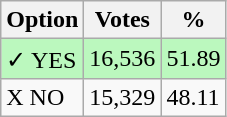<table class="wikitable">
<tr>
<th>Option</th>
<th>Votes</th>
<th>%</th>
</tr>
<tr>
<td style=background:#bbf8be>✓ YES</td>
<td style=background:#bbf8be>16,536</td>
<td style=background:#bbf8be>51.89</td>
</tr>
<tr>
<td>X NO</td>
<td>15,329</td>
<td>48.11</td>
</tr>
</table>
